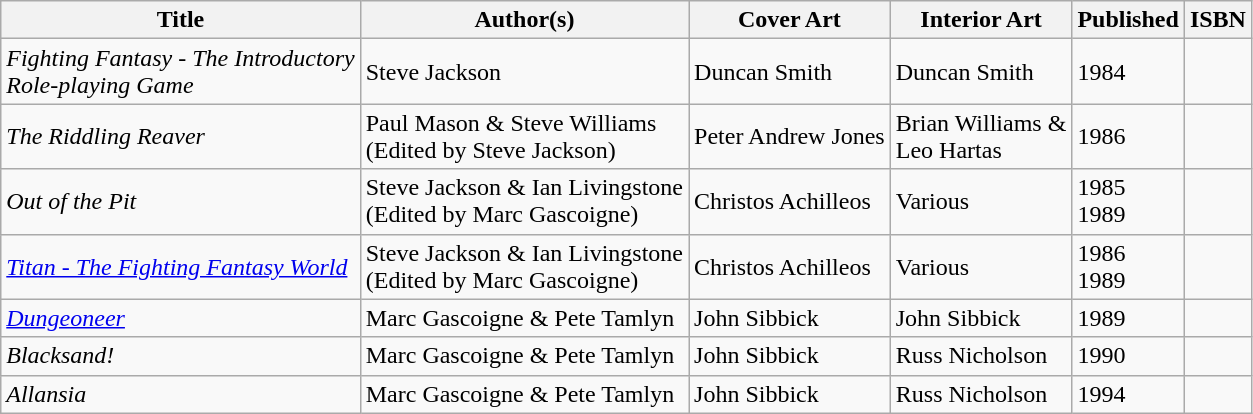<table class="wikitable">
<tr>
<th>Title</th>
<th>Author(s)</th>
<th>Cover Art</th>
<th>Interior Art</th>
<th>Published</th>
<th>ISBN</th>
</tr>
<tr>
<td><em>Fighting Fantasy - The Introductory<br>Role-playing Game</em></td>
<td>Steve Jackson</td>
<td>Duncan Smith</td>
<td>Duncan Smith</td>
<td>1984</td>
<td></td>
</tr>
<tr>
<td><em>The Riddling Reaver</em></td>
<td>Paul Mason & Steve Williams<br>(Edited by Steve Jackson)</td>
<td>Peter Andrew Jones</td>
<td>Brian Williams & <br> Leo Hartas</td>
<td>1986</td>
<td></td>
</tr>
<tr>
<td><em>Out of the Pit</em></td>
<td>Steve Jackson & Ian Livingstone<br>(Edited by Marc Gascoigne)</td>
<td>Christos Achilleos</td>
<td>Various</td>
<td>1985<br>1989</td>
<td><br></td>
</tr>
<tr>
<td><em><a href='#'>Titan - The Fighting Fantasy World</a></em></td>
<td>Steve Jackson & Ian Livingstone<br>(Edited by Marc Gascoigne)</td>
<td>Christos Achilleos</td>
<td>Various</td>
<td>1986<br>1989</td>
<td><br></td>
</tr>
<tr>
<td><em><a href='#'>Dungeoneer</a></em></td>
<td>Marc Gascoigne & Pete Tamlyn</td>
<td>John Sibbick</td>
<td>John Sibbick</td>
<td>1989</td>
<td></td>
</tr>
<tr>
<td><em>Blacksand!</em></td>
<td>Marc Gascoigne & Pete Tamlyn</td>
<td>John Sibbick</td>
<td>Russ Nicholson</td>
<td>1990</td>
<td></td>
</tr>
<tr>
<td><em>Allansia</em></td>
<td>Marc Gascoigne & Pete Tamlyn</td>
<td>John Sibbick</td>
<td>Russ Nicholson</td>
<td>1994</td>
<td></td>
</tr>
</table>
